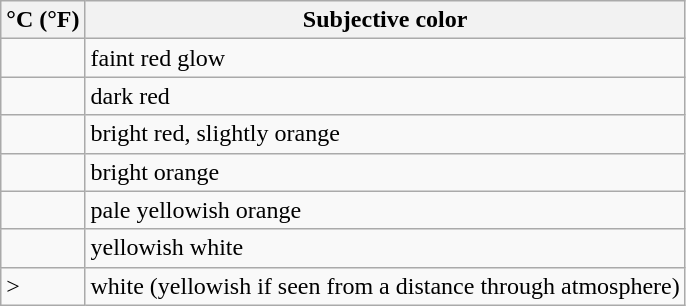<table class="wikitable">
<tr>
<th>°C (°F)</th>
<th>Subjective color</th>
</tr>
<tr>
<td></td>
<td>faint red glow</td>
</tr>
<tr>
<td></td>
<td>dark red</td>
</tr>
<tr>
<td></td>
<td>bright red, slightly orange</td>
</tr>
<tr>
<td></td>
<td>bright orange</td>
</tr>
<tr>
<td></td>
<td>pale yellowish orange</td>
</tr>
<tr>
<td></td>
<td>yellowish white</td>
</tr>
<tr>
<td>> </td>
<td>white (yellowish if seen from a distance through atmosphere)</td>
</tr>
</table>
